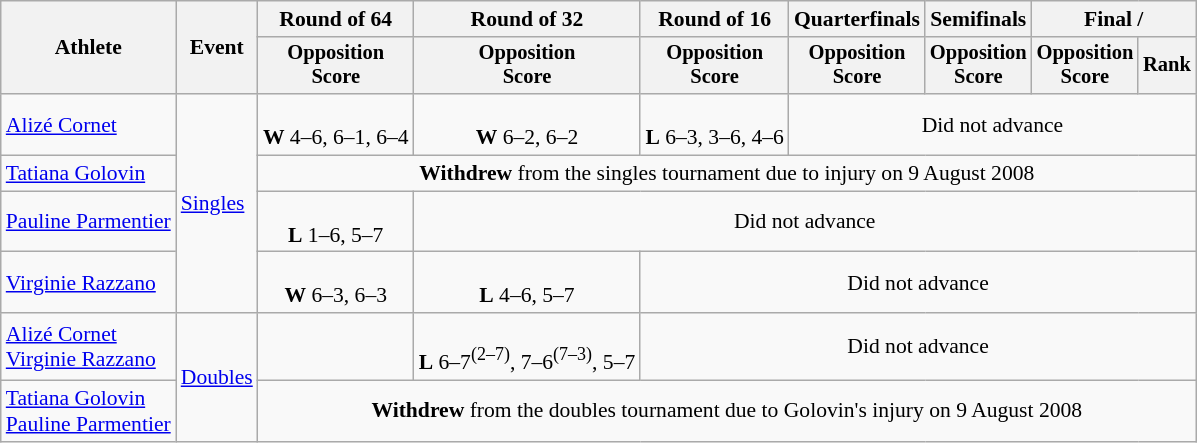<table class=wikitable style="font-size:90%">
<tr>
<th rowspan="2">Athlete</th>
<th rowspan="2">Event</th>
<th>Round of 64</th>
<th>Round of 32</th>
<th>Round of 16</th>
<th>Quarterfinals</th>
<th>Semifinals</th>
<th colspan=2>Final / </th>
</tr>
<tr style="font-size:95%">
<th>Opposition<br>Score</th>
<th>Opposition<br>Score</th>
<th>Opposition<br>Score</th>
<th>Opposition<br>Score</th>
<th>Opposition<br>Score</th>
<th>Opposition<br>Score</th>
<th>Rank</th>
</tr>
<tr align=center>
<td align=left><a href='#'>Alizé Cornet</a></td>
<td align=left rowspan=4><a href='#'>Singles</a></td>
<td><br><strong>W</strong> 4–6, 6–1, 6–4</td>
<td><br><strong>W</strong> 6–2, 6–2</td>
<td><br><strong>L</strong> 6–3, 3–6, 4–6</td>
<td colspan=4>Did not advance</td>
</tr>
<tr align=center>
<td align=left><a href='#'>Tatiana Golovin</a></td>
<td colspan=7><strong>Withdrew</strong> from the singles tournament due to injury on 9 August 2008</td>
</tr>
<tr align=center>
<td align=left><a href='#'>Pauline Parmentier</a></td>
<td><br><strong>L</strong> 1–6, 5–7</td>
<td colspan=6>Did not advance</td>
</tr>
<tr align=center>
<td align=left><a href='#'>Virginie Razzano</a></td>
<td><br><strong>W</strong> 6–3, 6–3</td>
<td><br><strong>L</strong> 4–6, 5–7</td>
<td colspan=5>Did not advance</td>
</tr>
<tr align=center>
<td align=left><a href='#'>Alizé Cornet</a><br><a href='#'>Virginie Razzano</a></td>
<td align=left rowspan=2><a href='#'>Doubles</a></td>
<td></td>
<td><br><strong>L</strong> 6–7<sup>(2–7)</sup>, 7–6<sup>(7–3)</sup>, 5–7</td>
<td colspan=5>Did not advance</td>
</tr>
<tr align=center>
<td align=left><a href='#'>Tatiana Golovin</a><br><a href='#'>Pauline Parmentier</a></td>
<td colspan=7><strong>Withdrew</strong> from the doubles tournament due to Golovin's injury on 9 August 2008</td>
</tr>
</table>
